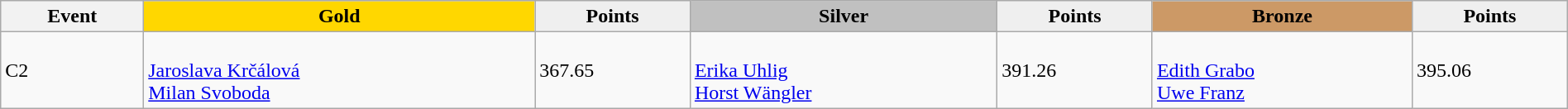<table class="wikitable" width=100%>
<tr>
<th>Event</th>
<td align=center bgcolor="gold"><strong>Gold</strong></td>
<td align=center bgcolor="EFEFEF"><strong>Points</strong></td>
<td align=center bgcolor="silver"><strong>Silver</strong></td>
<td align=center bgcolor="EFEFEF"><strong>Points</strong></td>
<td align=center bgcolor="CC9966"><strong>Bronze</strong></td>
<td align=center bgcolor="EFEFEF"><strong>Points</strong></td>
</tr>
<tr>
<td>C2</td>
<td><br><a href='#'>Jaroslava Krčálová</a><br><a href='#'>Milan Svoboda</a></td>
<td>367.65</td>
<td><br><a href='#'>Erika Uhlig</a><br><a href='#'>Horst Wängler</a></td>
<td>391.26</td>
<td><br><a href='#'>Edith Grabo</a><br><a href='#'>Uwe Franz</a></td>
<td>395.06</td>
</tr>
</table>
